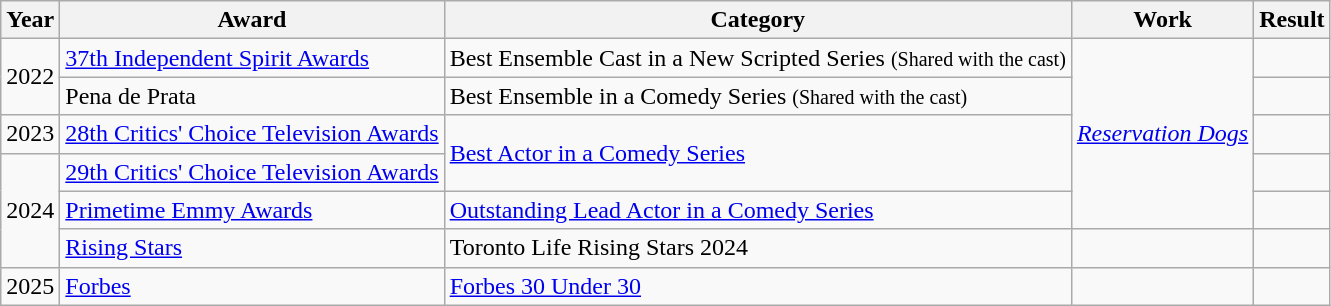<table class="wikitable">
<tr>
<th>Year</th>
<th>Award</th>
<th>Category</th>
<th>Work</th>
<th>Result</th>
</tr>
<tr>
<td rowspan="2">2022</td>
<td><a href='#'>37th Independent Spirit Awards</a></td>
<td>Best Ensemble Cast in a New Scripted Series <small>(Shared with the cast)</small></td>
<td rowspan="5"><em><a href='#'>Reservation Dogs</a></em></td>
<td></td>
</tr>
<tr>
<td>Pena de Prata</td>
<td>Best Ensemble in a Comedy Series <small>(Shared with the cast)</small></td>
<td></td>
</tr>
<tr>
<td>2023</td>
<td><a href='#'>28th Critics' Choice Television Awards</a></td>
<td rowspan="2"><a href='#'>Best Actor in a Comedy Series</a></td>
<td></td>
</tr>
<tr>
<td rowspan="3">2024</td>
<td><a href='#'>29th Critics' Choice Television Awards</a></td>
<td></td>
</tr>
<tr>
<td><a href='#'>Primetime Emmy Awards</a></td>
<td><a href='#'>Outstanding Lead Actor in a Comedy Series</a></td>
<td></td>
</tr>
<tr>
<td><a href='#'>Rising Stars</a></td>
<td>Toronto Life Rising Stars 2024</td>
<td></td>
<td></td>
</tr>
<tr>
<td>2025</td>
<td><a href='#'>Forbes</a></td>
<td><a href='#'>Forbes 30 Under 30</a></td>
<td></td>
<td></td>
</tr>
</table>
